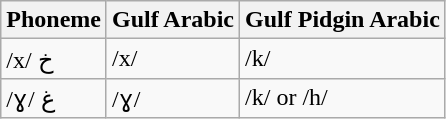<table class="wikitable">
<tr>
<th>Phoneme</th>
<th>Gulf Arabic</th>
<th>Gulf Pidgin Arabic</th>
</tr>
<tr>
<td>/x/ خ</td>
<td>/x/</td>
<td>/k/</td>
</tr>
<tr>
<td>/ɣ/ غ</td>
<td>/ɣ/</td>
<td>/k/ or /h/</td>
</tr>
</table>
